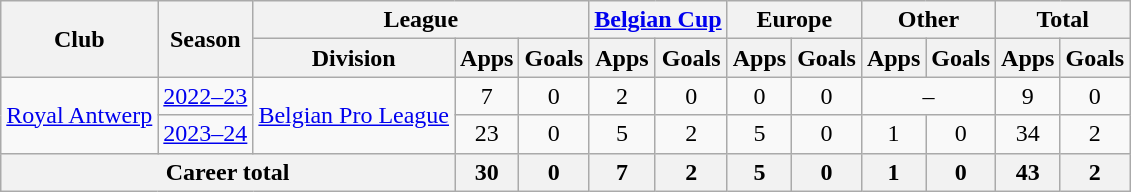<table class="wikitable" style="text-align: center">
<tr>
<th rowspan="2">Club</th>
<th rowspan="2">Season</th>
<th colspan="3">League</th>
<th colspan="2"><a href='#'>Belgian Cup</a></th>
<th colspan="2">Europe</th>
<th colspan="2">Other</th>
<th colspan="2">Total</th>
</tr>
<tr>
<th>Division</th>
<th>Apps</th>
<th>Goals</th>
<th>Apps</th>
<th>Goals</th>
<th>Apps</th>
<th>Goals</th>
<th>Apps</th>
<th>Goals</th>
<th>Apps</th>
<th>Goals</th>
</tr>
<tr>
<td rowspan="2"><a href='#'>Royal Antwerp</a></td>
<td><a href='#'>2022–23</a></td>
<td rowspan="2"><a href='#'>Belgian Pro League</a></td>
<td>7</td>
<td>0</td>
<td>2</td>
<td>0</td>
<td>0</td>
<td>0</td>
<td colspan="2">–</td>
<td>9</td>
<td>0</td>
</tr>
<tr>
<td><a href='#'>2023–24</a></td>
<td>23</td>
<td>0</td>
<td>5</td>
<td>2</td>
<td>5</td>
<td>0</td>
<td>1</td>
<td>0</td>
<td>34</td>
<td>2</td>
</tr>
<tr>
<th colspan="3">Career total</th>
<th>30</th>
<th>0</th>
<th>7</th>
<th>2</th>
<th>5</th>
<th>0</th>
<th>1</th>
<th>0</th>
<th>43</th>
<th>2</th>
</tr>
</table>
